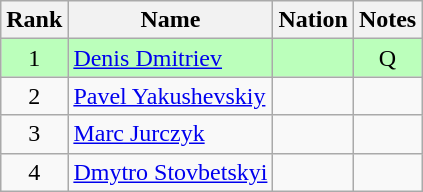<table class="wikitable sortable" style="text-align:center">
<tr>
<th>Rank</th>
<th>Name</th>
<th>Nation</th>
<th>Notes</th>
</tr>
<tr bgcolor=bbffbb>
<td>1</td>
<td align=left><a href='#'>Denis Dmitriev</a></td>
<td align=left></td>
<td>Q</td>
</tr>
<tr>
<td>2</td>
<td align=left><a href='#'>Pavel Yakushevskiy</a></td>
<td align=left></td>
<td></td>
</tr>
<tr>
<td>3</td>
<td align=left><a href='#'>Marc Jurczyk</a></td>
<td align=left></td>
<td></td>
</tr>
<tr>
<td>4</td>
<td align=left><a href='#'>Dmytro Stovbetskyi</a></td>
<td align=left></td>
<td></td>
</tr>
</table>
